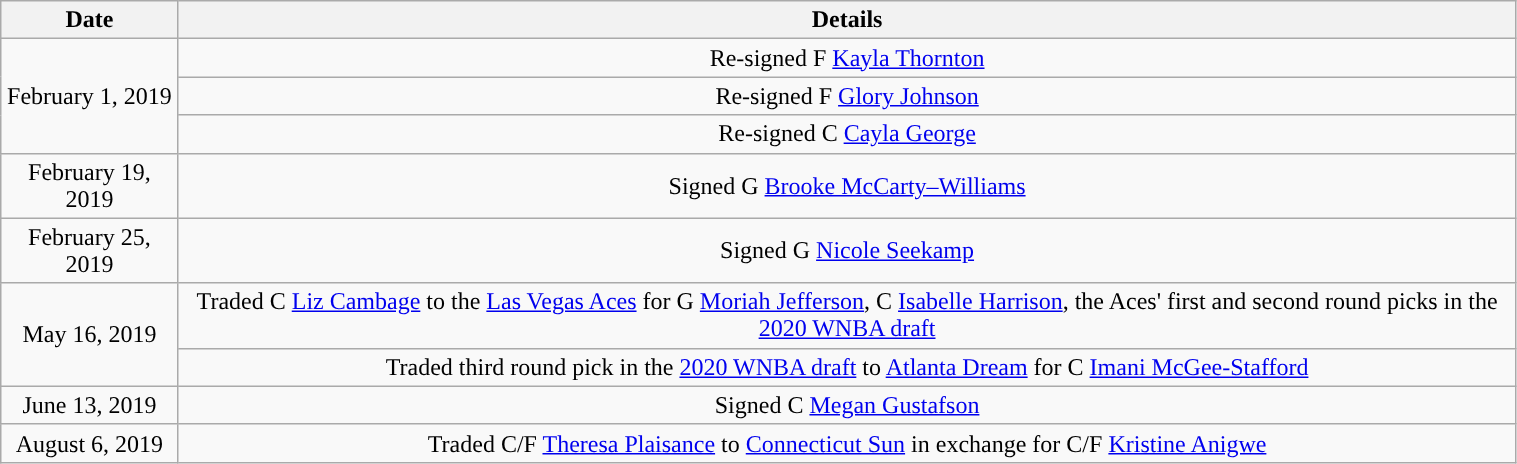<table class="wikitable" style="width:80%; text-align: center">
<tr>
<th>Date</th>
<th>Details</th>
</tr>
<tr>
<td rowspan=3>February 1, 2019</td>
<td>Re-signed F <a href='#'>Kayla Thornton</a></td>
</tr>
<tr>
<td>Re-signed F <a href='#'>Glory Johnson</a></td>
</tr>
<tr>
<td>Re-signed C <a href='#'>Cayla George</a></td>
</tr>
<tr>
<td>February 19, 2019</td>
<td>Signed G <a href='#'>Brooke McCarty–Williams</a></td>
</tr>
<tr>
<td>February 25, 2019</td>
<td>Signed G <a href='#'>Nicole Seekamp</a></td>
</tr>
<tr>
<td rowspan=2>May 16, 2019</td>
<td>Traded C <a href='#'>Liz Cambage</a> to the <a href='#'>Las Vegas Aces</a> for G <a href='#'>Moriah Jefferson</a>, C <a href='#'>Isabelle Harrison</a>, the Aces' first and second round picks in the <a href='#'>2020 WNBA draft</a></td>
</tr>
<tr>
<td>Traded third round pick in the <a href='#'>2020 WNBA draft</a> to <a href='#'>Atlanta Dream</a> for C <a href='#'>Imani McGee-Stafford</a></td>
</tr>
<tr>
<td>June 13, 2019</td>
<td>Signed C <a href='#'>Megan Gustafson</a></td>
</tr>
<tr>
<td>August 6, 2019</td>
<td>Traded C/F <a href='#'>Theresa Plaisance</a> to <a href='#'>Connecticut Sun</a> in exchange for C/F <a href='#'>Kristine Anigwe</a></td>
</tr>
</table>
